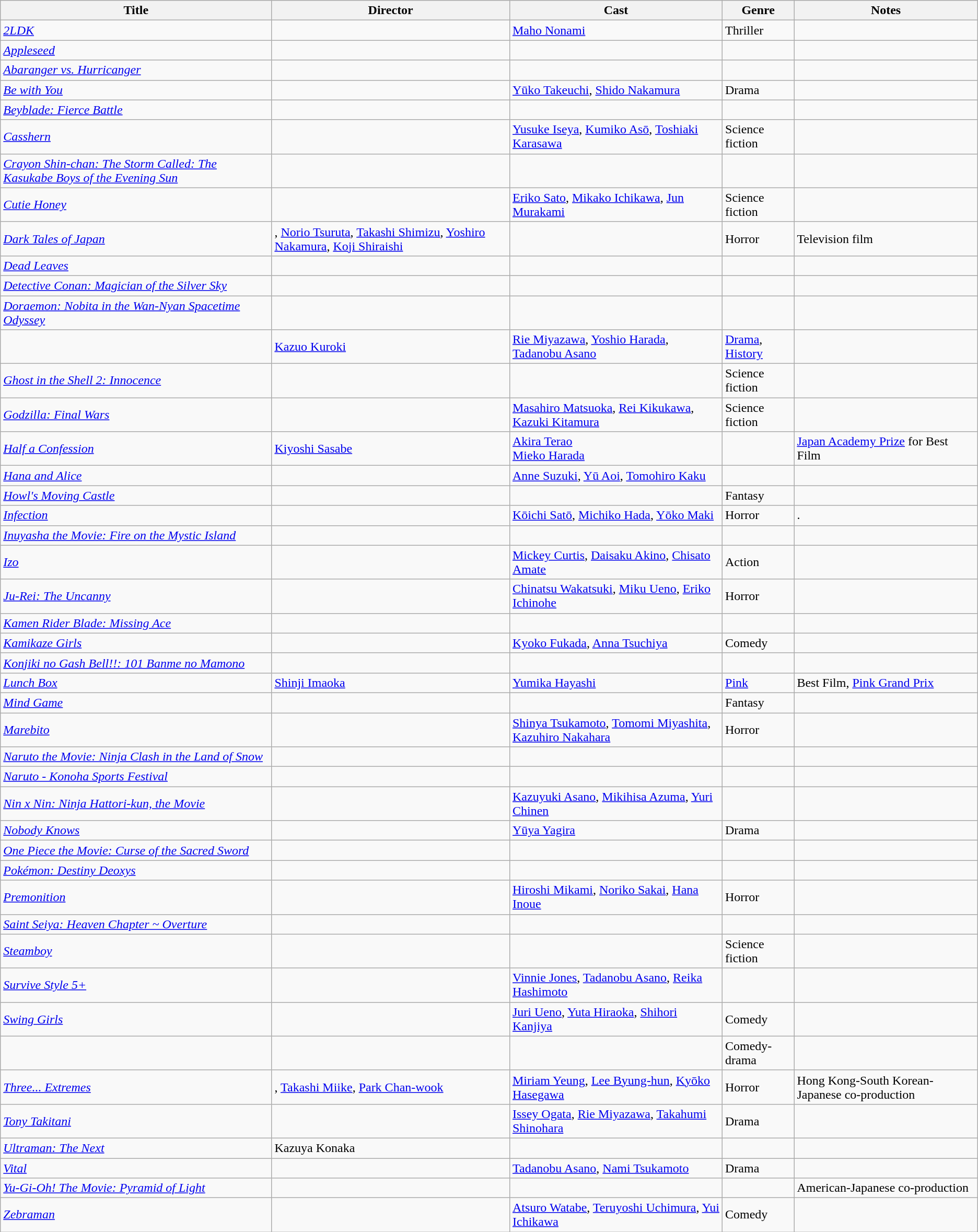<table class="wikitable sortable">
<tr>
<th>Title</th>
<th>Director</th>
<th>Cast</th>
<th>Genre</th>
<th>Notes</th>
</tr>
<tr>
<td><em><a href='#'>2LDK</a></em></td>
<td></td>
<td><a href='#'>Maho Nonami</a></td>
<td>Thriller</td>
<td></td>
</tr>
<tr>
<td><em><a href='#'>Appleseed</a></em></td>
<td></td>
<td></td>
<td></td>
<td></td>
</tr>
<tr>
<td><em><a href='#'>Abaranger vs. Hurricanger</a></em></td>
<td></td>
<td></td>
<td></td>
<td></td>
</tr>
<tr>
<td><em><a href='#'>Be with You</a></em></td>
<td></td>
<td><a href='#'>Yūko Takeuchi</a>, <a href='#'>Shido Nakamura</a></td>
<td>Drama</td>
<td></td>
</tr>
<tr>
<td><em><a href='#'>Beyblade: Fierce Battle</a></em></td>
<td></td>
<td></td>
<td></td>
<td></td>
</tr>
<tr>
<td><em><a href='#'>Casshern</a></em></td>
<td></td>
<td><a href='#'>Yusuke Iseya</a>, <a href='#'>Kumiko Asō</a>, <a href='#'>Toshiaki Karasawa</a></td>
<td>Science fiction</td>
<td></td>
</tr>
<tr>
<td><em><a href='#'>Crayon Shin-chan: The Storm Called: The Kasukabe Boys of the Evening Sun</a></em></td>
<td></td>
<td></td>
<td></td>
<td></td>
</tr>
<tr>
<td><em><a href='#'>Cutie Honey</a></em></td>
<td></td>
<td><a href='#'>Eriko Sato</a>, <a href='#'>Mikako Ichikawa</a>, <a href='#'>Jun Murakami</a></td>
<td>Science fiction</td>
<td></td>
</tr>
<tr>
<td><em><a href='#'>Dark Tales of Japan</a></em></td>
<td>, <a href='#'>Norio Tsuruta</a>, <a href='#'>Takashi Shimizu</a>, <a href='#'>Yoshiro Nakamura</a>, <a href='#'>Koji Shiraishi</a></td>
<td></td>
<td>Horror</td>
<td>Television film</td>
</tr>
<tr>
<td><em><a href='#'>Dead Leaves</a></em></td>
<td></td>
<td></td>
<td></td>
<td></td>
</tr>
<tr>
<td><em><a href='#'>Detective Conan: Magician of the Silver Sky</a></em></td>
<td></td>
<td></td>
<td></td>
<td></td>
</tr>
<tr>
<td><em><a href='#'>Doraemon: Nobita in the Wan-Nyan Spacetime Odyssey</a></em></td>
<td></td>
<td></td>
<td></td>
<td></td>
</tr>
<tr>
<td></td>
<td><a href='#'>Kazuo Kuroki</a></td>
<td><a href='#'>Rie Miyazawa</a>, <a href='#'>Yoshio Harada</a>, <a href='#'>Tadanobu Asano</a></td>
<td><a href='#'>Drama</a>, <a href='#'>History</a></td>
</tr>
<tr>
<td><em><a href='#'>Ghost in the Shell 2: Innocence</a></em></td>
<td></td>
<td></td>
<td>Science fiction</td>
<td></td>
</tr>
<tr>
<td><em><a href='#'>Godzilla: Final Wars</a></em></td>
<td></td>
<td><a href='#'>Masahiro Matsuoka</a>, <a href='#'>Rei Kikukawa</a>, <a href='#'>Kazuki Kitamura</a></td>
<td>Science fiction</td>
<td></td>
</tr>
<tr>
<td><em><a href='#'>Half a Confession</a></em></td>
<td><a href='#'>Kiyoshi Sasabe</a></td>
<td><a href='#'>Akira Terao</a><br><a href='#'>Mieko Harada</a></td>
<td></td>
<td><a href='#'>Japan Academy Prize</a> for Best Film</td>
</tr>
<tr>
<td><em><a href='#'>Hana and Alice</a></em></td>
<td></td>
<td><a href='#'>Anne Suzuki</a>, <a href='#'>Yū Aoi</a>, <a href='#'>Tomohiro Kaku</a></td>
<td></td>
<td></td>
</tr>
<tr>
<td><em><a href='#'>Howl's Moving Castle</a></em></td>
<td></td>
<td></td>
<td>Fantasy</td>
<td></td>
</tr>
<tr>
<td><em><a href='#'>Infection</a></em></td>
<td></td>
<td><a href='#'>Kōichi Satō</a>, <a href='#'>Michiko Hada</a>, <a href='#'>Yōko Maki</a></td>
<td>Horror</td>
<td>.</td>
</tr>
<tr>
<td><em><a href='#'>Inuyasha the Movie: Fire on the Mystic Island</a></em></td>
<td></td>
<td></td>
<td></td>
<td></td>
</tr>
<tr>
<td><em><a href='#'>Izo</a></em></td>
<td></td>
<td><a href='#'>Mickey Curtis</a>, <a href='#'>Daisaku Akino</a>, <a href='#'>Chisato Amate</a></td>
<td>Action</td>
<td></td>
</tr>
<tr>
<td><em><a href='#'>Ju-Rei: The Uncanny</a></em></td>
<td></td>
<td><a href='#'>Chinatsu Wakatsuki</a>, <a href='#'>Miku Ueno</a>, <a href='#'>Eriko Ichinohe</a></td>
<td>Horror</td>
<td></td>
</tr>
<tr>
<td><em><a href='#'>Kamen Rider Blade: Missing Ace</a></em></td>
<td></td>
<td></td>
<td></td>
<td></td>
</tr>
<tr>
<td><em><a href='#'>Kamikaze Girls</a></em></td>
<td></td>
<td><a href='#'>Kyoko Fukada</a>, <a href='#'>Anna Tsuchiya</a></td>
<td>Comedy</td>
<td></td>
</tr>
<tr>
<td><em><a href='#'>Konjiki no Gash Bell!!: 101 Banme no Mamono</a></em></td>
<td></td>
<td></td>
<td></td>
<td></td>
</tr>
<tr>
<td><em><a href='#'>Lunch Box</a></em></td>
<td><a href='#'>Shinji Imaoka</a></td>
<td><a href='#'>Yumika Hayashi</a></td>
<td><a href='#'>Pink</a></td>
<td>Best Film, <a href='#'>Pink Grand Prix</a></td>
</tr>
<tr>
<td><em><a href='#'>Mind Game</a></em></td>
<td></td>
<td></td>
<td>Fantasy</td>
<td></td>
</tr>
<tr>
<td><em><a href='#'>Marebito</a></em></td>
<td></td>
<td><a href='#'>Shinya Tsukamoto</a>, <a href='#'>Tomomi Miyashita</a>, <a href='#'>Kazuhiro Nakahara</a></td>
<td>Horror</td>
<td></td>
</tr>
<tr>
<td><em><a href='#'>Naruto the Movie: Ninja Clash in the Land of Snow</a></em></td>
<td></td>
<td></td>
<td></td>
<td></td>
</tr>
<tr>
<td><em><a href='#'>Naruto - Konoha Sports Festival</a></em></td>
<td></td>
<td></td>
<td></td>
<td></td>
</tr>
<tr>
<td><em><a href='#'>Nin x Nin: Ninja Hattori-kun, the Movie</a></em></td>
<td></td>
<td><a href='#'>Kazuyuki Asano</a>, <a href='#'>Mikihisa Azuma</a>, <a href='#'>Yuri Chinen</a></td>
<td></td>
<td></td>
</tr>
<tr>
<td><em><a href='#'>Nobody Knows</a></em></td>
<td></td>
<td><a href='#'>Yūya Yagira</a></td>
<td>Drama</td>
<td></td>
</tr>
<tr>
<td><em><a href='#'>One Piece the Movie: Curse of the Sacred Sword</a></em></td>
<td></td>
<td></td>
<td></td>
<td></td>
</tr>
<tr>
<td><em><a href='#'>Pokémon: Destiny Deoxys</a></em></td>
<td></td>
<td></td>
<td></td>
<td></td>
</tr>
<tr>
<td><em><a href='#'>Premonition</a></em></td>
<td></td>
<td><a href='#'>Hiroshi Mikami</a>, <a href='#'>Noriko Sakai</a>, <a href='#'>Hana Inoue</a></td>
<td>Horror</td>
<td></td>
</tr>
<tr>
<td><em><a href='#'>Saint Seiya: Heaven Chapter ~ Overture</a></em></td>
<td></td>
<td></td>
<td></td>
<td></td>
</tr>
<tr>
<td><em><a href='#'>Steamboy</a></em></td>
<td></td>
<td></td>
<td>Science fiction</td>
<td></td>
</tr>
<tr>
<td><em><a href='#'>Survive Style 5+</a></em></td>
<td></td>
<td><a href='#'>Vinnie Jones</a>, <a href='#'>Tadanobu Asano</a>, <a href='#'>Reika Hashimoto</a></td>
<td></td>
<td></td>
</tr>
<tr>
<td><em><a href='#'>Swing Girls</a></em></td>
<td></td>
<td><a href='#'>Juri Ueno</a>, <a href='#'>Yuta Hiraoka</a>, <a href='#'>Shihori Kanjiya</a></td>
<td>Comedy</td>
<td></td>
</tr>
<tr>
<td></td>
<td></td>
<td></td>
<td>Comedy-drama</td>
<td></td>
</tr>
<tr>
<td><em><a href='#'>Three... Extremes</a></em></td>
<td>, <a href='#'>Takashi Miike</a>, <a href='#'>Park Chan-wook</a></td>
<td><a href='#'>Miriam Yeung</a>, <a href='#'>Lee Byung-hun</a>, <a href='#'>Kyōko Hasegawa</a></td>
<td>Horror</td>
<td>Hong Kong-South Korean-Japanese co-production</td>
</tr>
<tr>
<td><em><a href='#'>Tony Takitani</a></em></td>
<td></td>
<td><a href='#'>Issey Ogata</a>, <a href='#'>Rie Miyazawa</a>, <a href='#'>Takahumi Shinohara</a></td>
<td>Drama</td>
<td></td>
</tr>
<tr>
<td><em><a href='#'>Ultraman: The Next</a></em></td>
<td>Kazuya Konaka</td>
<td></td>
<td></td>
<td></td>
</tr>
<tr>
<td><em><a href='#'>Vital</a></em></td>
<td></td>
<td><a href='#'>Tadanobu Asano</a>, <a href='#'>Nami Tsukamoto</a></td>
<td>Drama</td>
<td></td>
</tr>
<tr>
<td><em><a href='#'>Yu-Gi-Oh! The Movie: Pyramid of Light</a></em></td>
<td></td>
<td></td>
<td></td>
<td>American-Japanese co-production</td>
</tr>
<tr>
<td><em><a href='#'>Zebraman</a></em></td>
<td></td>
<td><a href='#'>Atsuro Watabe</a>, <a href='#'>Teruyoshi Uchimura</a>, <a href='#'>Yui Ichikawa</a></td>
<td>Comedy</td>
<td></td>
</tr>
</table>
